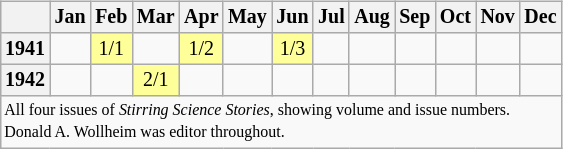<table class="wikitable" style="font-size: 10pt; line-height: 11pt; margin-left: 2em; text-align: center; float: right">
<tr>
<th></th>
<th>Jan</th>
<th>Feb</th>
<th>Mar</th>
<th>Apr</th>
<th>May</th>
<th>Jun</th>
<th>Jul</th>
<th>Aug</th>
<th>Sep</th>
<th>Oct</th>
<th>Nov</th>
<th>Dec</th>
</tr>
<tr>
<th>1941</th>
<td></td>
<td style="background-color:#ffff99">1/1</td>
<td></td>
<td style="background-color:#ffff99">1/2</td>
<td></td>
<td style="background-color:#ffff99">1/3</td>
<td></td>
<td></td>
<td></td>
<td></td>
<td></td>
<td></td>
</tr>
<tr>
<th>1942</th>
<td></td>
<td></td>
<td style="background-color:#ffff99">2/1</td>
<td></td>
<td></td>
<td></td>
<td></td>
<td></td>
<td></td>
<td></td>
<td></td>
<td></td>
</tr>
<tr>
<td colspan="13" style="font-size: 8pt; text-align:left">All four issues of <em>Stirring Science Stories</em>, showing volume and issue numbers.<br>Donald A. Wollheim was editor throughout.</td>
</tr>
</table>
